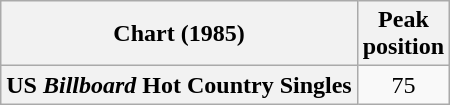<table class="wikitable plainrowheaders">
<tr>
<th scope="col">Chart (1985)</th>
<th scope="col">Peak<br>position</th>
</tr>
<tr>
<th scope="row">US <em>Billboard</em> Hot Country Singles</th>
<td align="center">75</td>
</tr>
</table>
